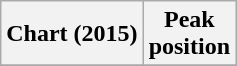<table class="wikitable plainrowheaders">
<tr>
<th scope="col">Chart (2015)</th>
<th scope="col">Peak<br>position</th>
</tr>
<tr>
</tr>
</table>
